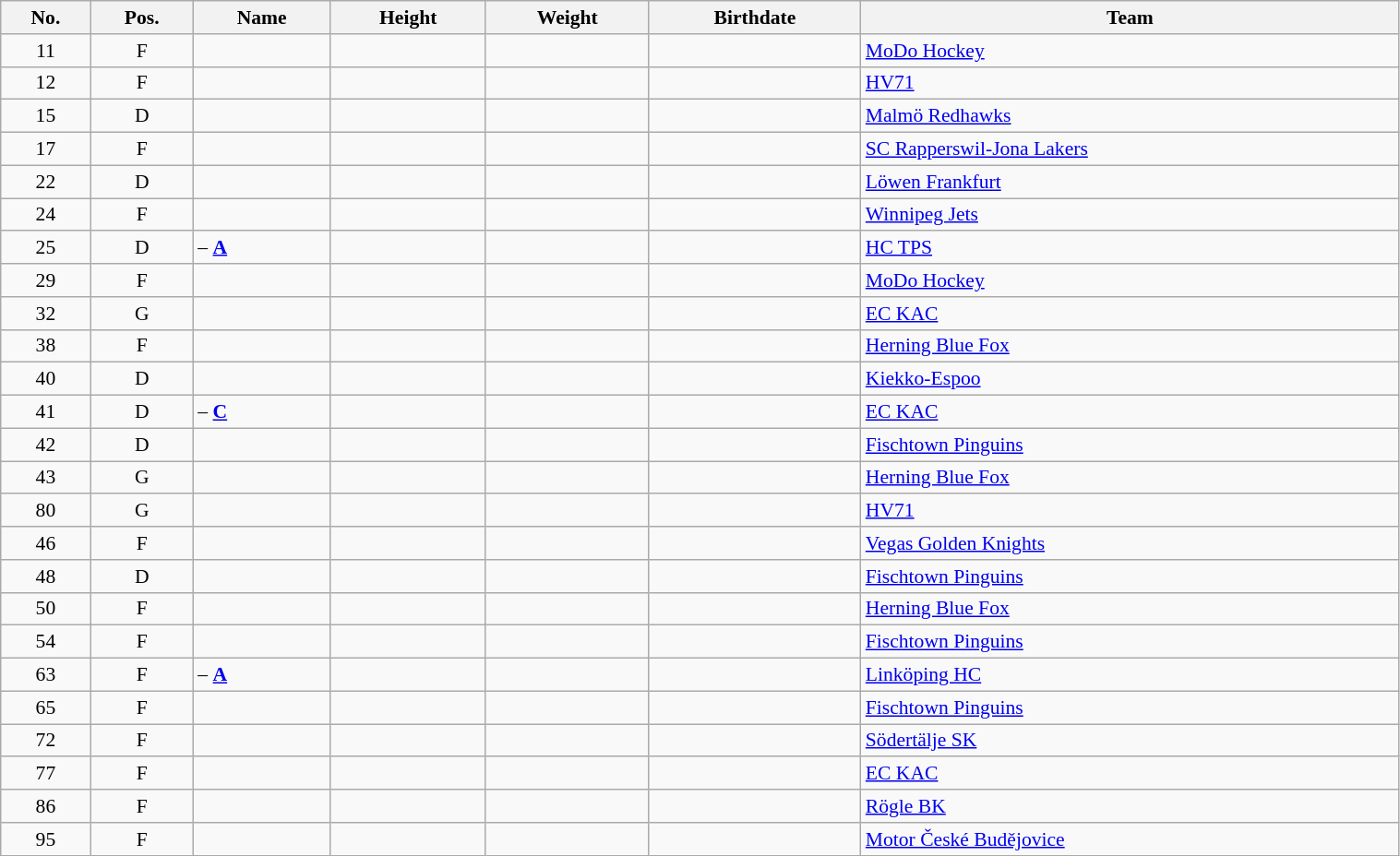<table width="80%" class="wikitable sortable" style="font-size: 90%; text-align: center;">
<tr>
<th>No.</th>
<th>Pos.</th>
<th>Name</th>
<th>Height</th>
<th>Weight</th>
<th>Birthdate</th>
<th>Team</th>
</tr>
<tr>
<td>11</td>
<td>F</td>
<td align="left"></td>
<td></td>
<td></td>
<td></td>
<td style="text-align:left;"> <a href='#'>MoDo Hockey</a></td>
</tr>
<tr>
<td>12</td>
<td>F</td>
<td align="left"></td>
<td></td>
<td></td>
<td></td>
<td style="text-align:left;"> <a href='#'>HV71</a></td>
</tr>
<tr>
<td>15</td>
<td>D</td>
<td align="left"></td>
<td></td>
<td></td>
<td></td>
<td style="text-align:left;"> <a href='#'>Malmö Redhawks</a></td>
</tr>
<tr>
<td>17</td>
<td>F</td>
<td align="left"></td>
<td></td>
<td></td>
<td></td>
<td style="text-align:left;"> <a href='#'>SC Rapperswil-Jona Lakers</a></td>
</tr>
<tr>
<td>22</td>
<td>D</td>
<td align=left></td>
<td></td>
<td></td>
<td></td>
<td style="text-align:left;"> <a href='#'>Löwen Frankfurt</a></td>
</tr>
<tr>
<td>24</td>
<td>F</td>
<td align=left></td>
<td></td>
<td></td>
<td></td>
<td style="text-align:left;"> <a href='#'>Winnipeg Jets</a></td>
</tr>
<tr>
<td>25</td>
<td>D</td>
<td align=left> – <strong><a href='#'>A</a></strong></td>
<td></td>
<td></td>
<td></td>
<td style="text-align:left;"> <a href='#'>HC TPS</a></td>
</tr>
<tr>
<td>29</td>
<td>F</td>
<td align="left"></td>
<td></td>
<td></td>
<td></td>
<td style="text-align:left;"> <a href='#'>MoDo Hockey</a></td>
</tr>
<tr>
<td>32</td>
<td>G</td>
<td align="left"></td>
<td></td>
<td></td>
<td></td>
<td style="text-align:left;"> <a href='#'>EC KAC</a></td>
</tr>
<tr>
<td>38</td>
<td>F</td>
<td align="left"></td>
<td></td>
<td></td>
<td></td>
<td style="text-align:left;"> <a href='#'>Herning Blue Fox</a></td>
</tr>
<tr>
<td>40</td>
<td>D</td>
<td align="left"></td>
<td></td>
<td></td>
<td></td>
<td style="text-align:left;"> <a href='#'>Kiekko-Espoo</a></td>
</tr>
<tr>
<td>41</td>
<td>D</td>
<td align="left"> – <strong><a href='#'>C</a></strong></td>
<td></td>
<td></td>
<td></td>
<td style="text-align:left;"> <a href='#'>EC KAC</a></td>
</tr>
<tr>
<td>42</td>
<td>D</td>
<td align="left"></td>
<td></td>
<td></td>
<td></td>
<td style="text-align:left;"> <a href='#'>Fischtown Pinguins</a></td>
</tr>
<tr>
<td>43</td>
<td>G</td>
<td align="left"></td>
<td></td>
<td></td>
<td></td>
<td style="text-align:left;"> <a href='#'>Herning Blue Fox</a></td>
</tr>
<tr>
<td>80</td>
<td>G</td>
<td align="left"></td>
<td></td>
<td></td>
<td></td>
<td style="text-align:left;"> <a href='#'>HV71</a></td>
</tr>
<tr>
<td>46</td>
<td>F</td>
<td align="left"></td>
<td></td>
<td></td>
<td></td>
<td style="text-align:left;"> <a href='#'>Vegas Golden Knights</a></td>
</tr>
<tr>
<td>48</td>
<td>D</td>
<td align="left"></td>
<td></td>
<td></td>
<td></td>
<td style="text-align:left;"> <a href='#'>Fischtown Pinguins</a></td>
</tr>
<tr>
<td>50</td>
<td>F</td>
<td align="left"></td>
<td></td>
<td></td>
<td></td>
<td style="text-align:left;"> <a href='#'>Herning Blue Fox</a></td>
</tr>
<tr>
<td>54</td>
<td>F</td>
<td align="left"></td>
<td></td>
<td></td>
<td></td>
<td style="text-align:left;"> <a href='#'>Fischtown Pinguins</a></td>
</tr>
<tr>
<td>63</td>
<td>F</td>
<td align="left"> – <strong><a href='#'>A</a></strong></td>
<td></td>
<td></td>
<td></td>
<td style="text-align:left;"> <a href='#'>Linköping HC</a></td>
</tr>
<tr>
<td>65</td>
<td>F</td>
<td align="left"></td>
<td></td>
<td></td>
<td></td>
<td style="text-align:left;"> <a href='#'>Fischtown Pinguins</a></td>
</tr>
<tr>
<td>72</td>
<td>F</td>
<td align="left"></td>
<td></td>
<td></td>
<td></td>
<td style="text-align:left;"> <a href='#'>Södertälje SK</a></td>
</tr>
<tr>
<td>77</td>
<td>F</td>
<td align="left"></td>
<td></td>
<td></td>
<td></td>
<td style="text-align:left;"> <a href='#'>EC KAC</a></td>
</tr>
<tr>
<td>86</td>
<td>F</td>
<td align="left"></td>
<td></td>
<td></td>
<td></td>
<td style="text-align:left;"> <a href='#'>Rögle BK</a></td>
</tr>
<tr>
<td>95</td>
<td>F</td>
<td align="left"></td>
<td></td>
<td></td>
<td></td>
<td style="text-align:left;"> <a href='#'>Motor České Budějovice</a></td>
</tr>
</table>
